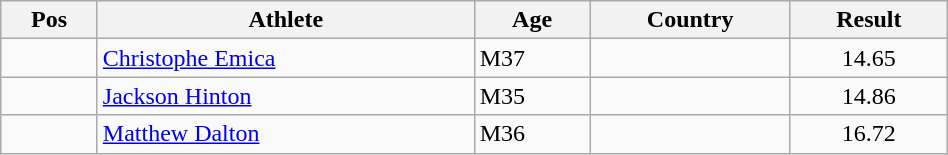<table class="wikitable"  style="text-align:center; width:50%;">
<tr>
<th>Pos</th>
<th>Athlete</th>
<th>Age</th>
<th>Country</th>
<th>Result</th>
</tr>
<tr>
<td align=center></td>
<td align=left><a href='#'>Christophe Emica</a></td>
<td align=left>M37</td>
<td align=left></td>
<td>14.65</td>
</tr>
<tr>
<td align=center></td>
<td align=left><a href='#'>Jackson Hinton</a></td>
<td align=left>M35</td>
<td align=left></td>
<td>14.86</td>
</tr>
<tr>
<td align=center></td>
<td align=left><a href='#'>Matthew Dalton</a></td>
<td align=left>M36</td>
<td align=left></td>
<td>16.72</td>
</tr>
</table>
